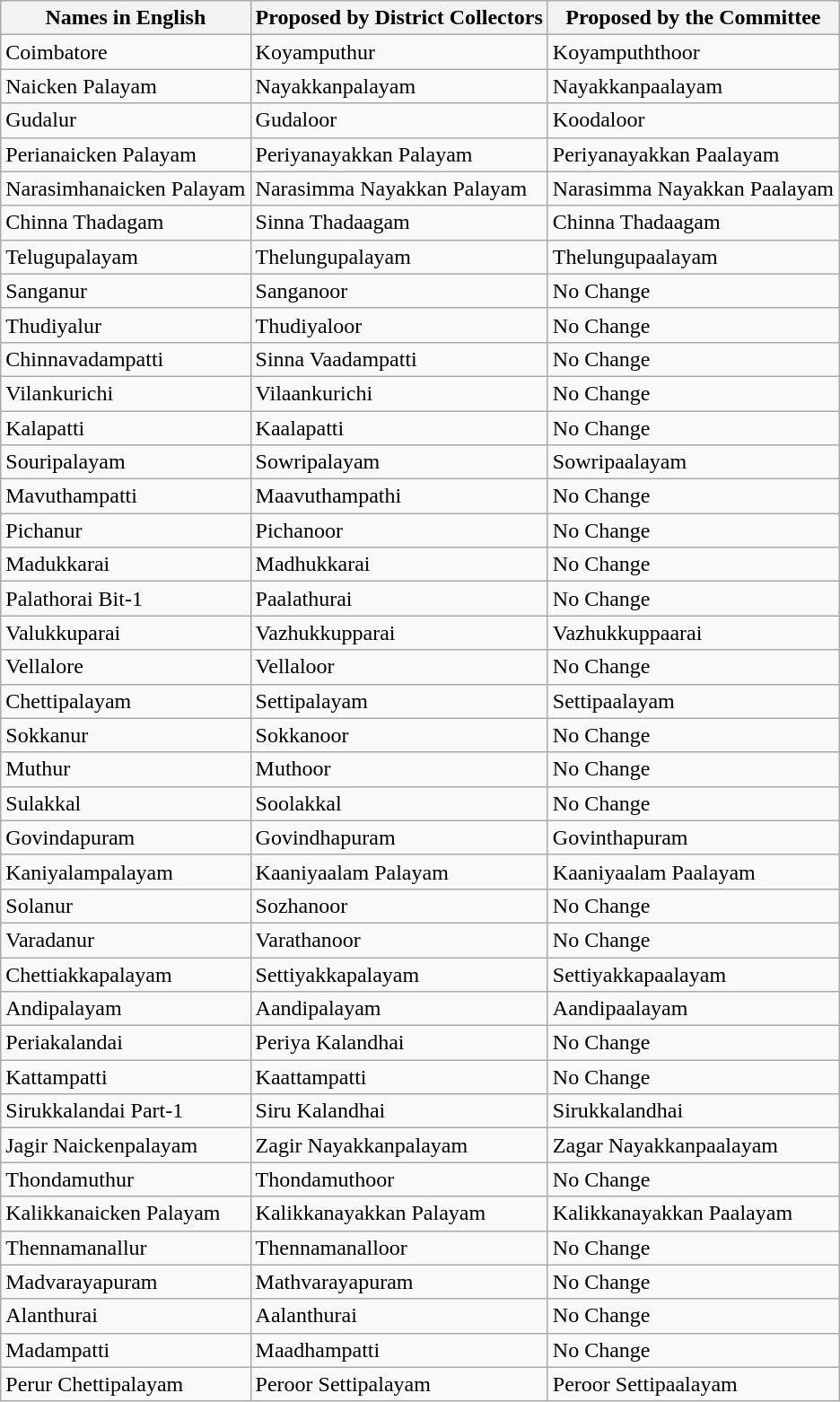<table class="wikitable">
<tr>
<th>Names in English</th>
<th>Proposed by District Collectors</th>
<th>Proposed by the Committee</th>
</tr>
<tr>
<td>Coimbatore</td>
<td>Koyamputhur</td>
<td>Koyampuththoor</td>
</tr>
<tr>
<td>Naicken  Palayam</td>
<td>Nayakkanpalayam</td>
<td>Nayakkanpaalayam</td>
</tr>
<tr>
<td>Gudalur</td>
<td>Gudaloor</td>
<td>Koodaloor</td>
</tr>
<tr>
<td>Perianaicken  Palayam</td>
<td>Periyanayakkan Palayam</td>
<td>Periyanayakkan Paalayam</td>
</tr>
<tr>
<td>Narasimhanaicken  Palayam</td>
<td>Narasimma Nayakkan Palayam</td>
<td>Narasimma Nayakkan Paalayam</td>
</tr>
<tr>
<td>Chinna  Thadagam</td>
<td>Sinna Thadaagam</td>
<td>Chinna Thadaagam</td>
</tr>
<tr>
<td>Telugupalayam</td>
<td>Thelungupalayam</td>
<td>Thelungupaalayam</td>
</tr>
<tr>
<td>Sanganur</td>
<td>Sanganoor</td>
<td>No Change</td>
</tr>
<tr>
<td>Thudiyalur</td>
<td>Thudiyaloor</td>
<td>No Change</td>
</tr>
<tr>
<td>Chinnavadampatti</td>
<td>Sinna Vaadampatti</td>
<td>No Change</td>
</tr>
<tr>
<td>Vilankurichi</td>
<td>Vilaankurichi</td>
<td>No Change</td>
</tr>
<tr>
<td>Kalapatti</td>
<td>Kaalapatti</td>
<td>No Change</td>
</tr>
<tr>
<td>Souripalayam</td>
<td>Sowripalayam</td>
<td>Sowripaalayam</td>
</tr>
<tr>
<td>Mavuthampatti</td>
<td>Maavuthampathi</td>
<td>No Change</td>
</tr>
<tr>
<td>Pichanur</td>
<td>Pichanoor</td>
<td>No Change</td>
</tr>
<tr>
<td>Madukkarai</td>
<td>Madhukkarai</td>
<td>No Change</td>
</tr>
<tr>
<td>Palathorai  Bit-1</td>
<td>Paalathurai</td>
<td>No Change</td>
</tr>
<tr>
<td>Valukkuparai</td>
<td>Vazhukkupparai</td>
<td>Vazhukkuppaarai</td>
</tr>
<tr>
<td>Vellalore</td>
<td>Vellaloor</td>
<td>No Change</td>
</tr>
<tr>
<td>Chettipalayam</td>
<td>Settipalayam</td>
<td>Settipaalayam</td>
</tr>
<tr>
<td>Sokkanur</td>
<td>Sokkanoor</td>
<td>No Change</td>
</tr>
<tr>
<td>Muthur</td>
<td>Muthoor</td>
<td>No Change</td>
</tr>
<tr>
<td>Sulakkal</td>
<td>Soolakkal</td>
<td>No Change</td>
</tr>
<tr>
<td>Govindapuram</td>
<td>Govindhapuram</td>
<td>Govinthapuram</td>
</tr>
<tr>
<td>Kaniyalampalayam</td>
<td>Kaaniyaalam Palayam</td>
<td>Kaaniyaalam Paalayam</td>
</tr>
<tr>
<td>Solanur</td>
<td>Sozhanoor</td>
<td>No Change</td>
</tr>
<tr>
<td>Varadanur</td>
<td>Varathanoor</td>
<td>No Change</td>
</tr>
<tr>
<td>Chettiakkapalayam</td>
<td>Settiyakkapalayam</td>
<td>Settiyakkapaalayam</td>
</tr>
<tr>
<td>Andipalayam</td>
<td>Aandipalayam</td>
<td>Aandipaalayam</td>
</tr>
<tr>
<td>Periakalandai</td>
<td>Periya Kalandhai</td>
<td>No Change</td>
</tr>
<tr>
<td>Kattampatti</td>
<td>Kaattampatti</td>
<td>No Change</td>
</tr>
<tr>
<td>Sirukkalandai  Part-1</td>
<td>Siru Kalandhai</td>
<td>Sirukkalandhai</td>
</tr>
<tr>
<td>Jagir  Naickenpalayam</td>
<td>Zagir Nayakkanpalayam</td>
<td>Zagar Nayakkanpaalayam</td>
</tr>
<tr>
<td>Thondamuthur</td>
<td>Thondamuthoor</td>
<td>No Change</td>
</tr>
<tr>
<td>Kalikkanaicken  Palayam</td>
<td>Kalikkanayakkan Palayam</td>
<td>Kalikkanayakkan Paalayam</td>
</tr>
<tr>
<td>Thennamanallur</td>
<td>Thennamanalloor</td>
<td>No Change</td>
</tr>
<tr>
<td>Madvarayapuram</td>
<td>Mathvarayapuram</td>
<td>No Change</td>
</tr>
<tr>
<td>Alanthurai</td>
<td>Aalanthurai</td>
<td>No Change</td>
</tr>
<tr>
<td>Madampatti</td>
<td>Maadhampatti</td>
<td>No Change</td>
</tr>
<tr>
<td>Perur  Chettipalayam</td>
<td>Peroor Settipalayam</td>
<td>Peroor Settipaalayam</td>
</tr>
</table>
